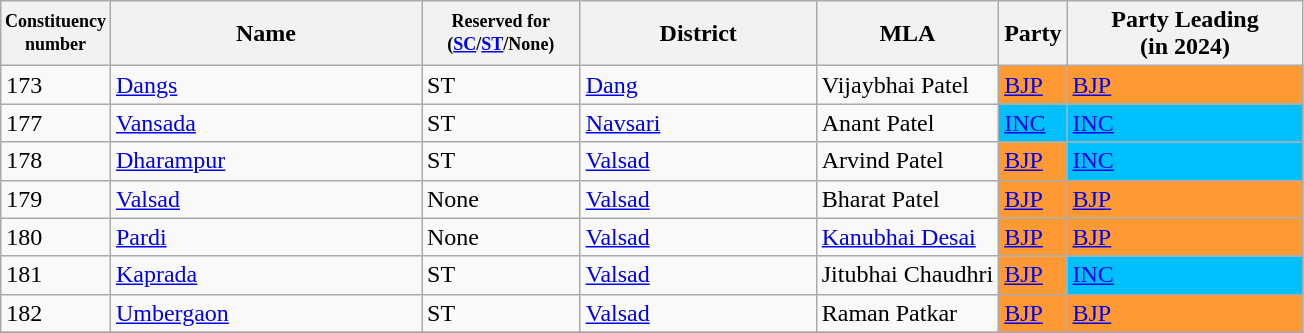<table class="wikitable sortable">
<tr>
<th width="50px" style="font-size:75%">Constituency number</th>
<th width="200px">Name</th>
<th width="100px" style="font-size:75%">Reserved for (<a href='#'>SC</a>/<a href='#'>ST</a>/None)</th>
<th width="150px">District</th>
<th>MLA</th>
<th>Party</th>
<th width="150px">Party Leading<br>(in 2024)</th>
</tr>
<tr>
<td>173</td>
<td><a href='#'>Dangs</a></td>
<td>ST</td>
<td><a href='#'>Dang</a></td>
<td>Vijaybhai Patel</td>
<td bgcolor=#FF9933><a href='#'>BJP</a></td>
<td bgcolor=#FF9933><a href='#'>BJP</a></td>
</tr>
<tr>
<td>177</td>
<td><a href='#'>Vansada</a></td>
<td>ST</td>
<td><a href='#'>Navsari</a></td>
<td>Anant Patel</td>
<td bgcolor=#00BFFF><a href='#'>INC</a></td>
<td bgcolor=#00BFFF><a href='#'>INC</a></td>
</tr>
<tr>
<td>178</td>
<td><a href='#'>Dharampur</a></td>
<td>ST</td>
<td><a href='#'>Valsad</a></td>
<td>Arvind Patel</td>
<td bgcolor=#FF9933><a href='#'>BJP</a></td>
<td bgcolor=#00BFFF><a href='#'>INC</a></td>
</tr>
<tr>
<td>179</td>
<td><a href='#'>Valsad</a></td>
<td>None</td>
<td><a href='#'>Valsad</a></td>
<td>Bharat Patel</td>
<td bgcolor=#FF9933><a href='#'>BJP</a></td>
<td bgcolor=#FF9933><a href='#'>BJP</a></td>
</tr>
<tr>
<td>180</td>
<td><a href='#'>Pardi</a></td>
<td>None</td>
<td><a href='#'>Valsad</a></td>
<td><a href='#'>Kanubhai Desai</a></td>
<td bgcolor=#FF9933><a href='#'>BJP</a></td>
<td bgcolor=#FF9933><a href='#'>BJP</a></td>
</tr>
<tr>
<td>181</td>
<td><a href='#'>Kaprada</a></td>
<td>ST</td>
<td><a href='#'>Valsad</a></td>
<td>Jitubhai Chaudhri</td>
<td bgcolor=#FF9933><a href='#'>BJP</a></td>
<td bgcolor=#00BFFF><a href='#'>INC</a></td>
</tr>
<tr>
<td>182</td>
<td><a href='#'>Umbergaon</a></td>
<td>ST</td>
<td><a href='#'>Valsad</a></td>
<td>Raman Patkar</td>
<td bgcolor=#FF9933><a href='#'>BJP</a></td>
<td bgcolor=#FF9933><a href='#'>BJP</a></td>
</tr>
<tr>
</tr>
</table>
